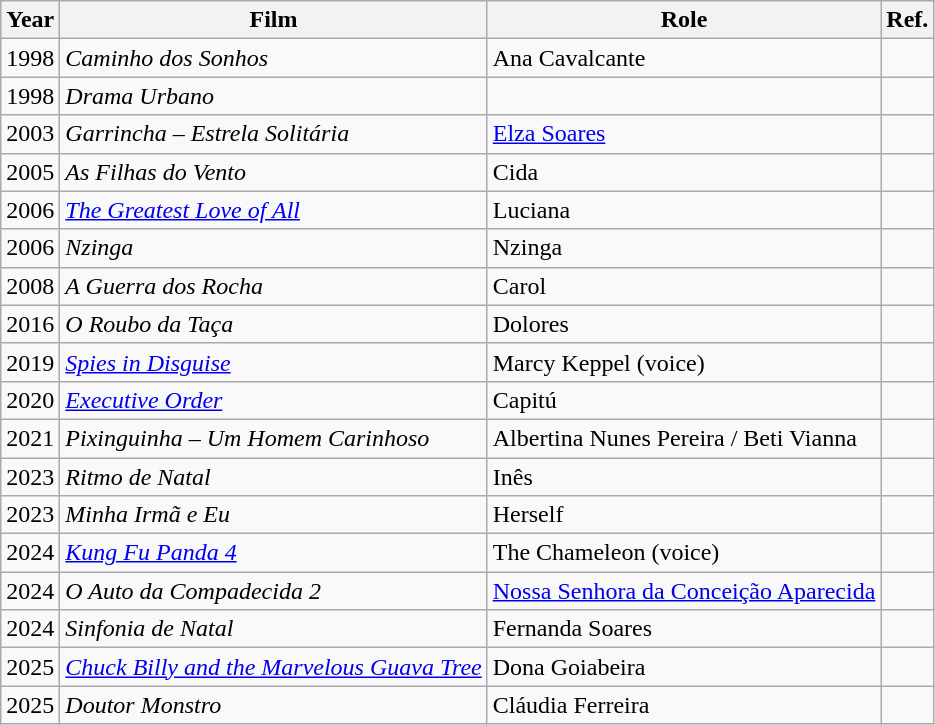<table class="wikitable" style="font-size: 100%;">
<tr>
<th>Year</th>
<th>Film</th>
<th>Role</th>
<th>Ref.</th>
</tr>
<tr>
<td>1998</td>
<td><em>Caminho dos Sonhos</em></td>
<td>Ana Cavalcante</td>
<td></td>
</tr>
<tr>
<td>1998</td>
<td><em>Drama Urbano</em></td>
<td></td>
<td></td>
</tr>
<tr>
<td>2003</td>
<td><em>Garrincha – Estrela Solitária</em></td>
<td><a href='#'>Elza Soares</a></td>
<td></td>
</tr>
<tr>
<td>2005</td>
<td><em>As Filhas do Vento</em></td>
<td>Cida</td>
<td></td>
</tr>
<tr>
<td>2006</td>
<td><em><a href='#'>The Greatest Love of All</a></em></td>
<td>Luciana</td>
<td></td>
</tr>
<tr>
<td>2006</td>
<td><em>Nzinga</em></td>
<td>Nzinga</td>
<td></td>
</tr>
<tr>
<td>2008</td>
<td><em>A Guerra dos Rocha</em></td>
<td>Carol</td>
<td></td>
</tr>
<tr>
<td>2016</td>
<td><em>O Roubo da Taça</em></td>
<td>Dolores</td>
<td></td>
</tr>
<tr>
<td>2019</td>
<td><em><a href='#'>Spies in Disguise</a></em></td>
<td>Marcy Keppel (voice)</td>
<td></td>
</tr>
<tr>
<td>2020</td>
<td><em><a href='#'>Executive Order</a></em></td>
<td>Capitú</td>
<td></td>
</tr>
<tr>
<td>2021</td>
<td><em>Pixinguinha – Um Homem Carinhoso</em></td>
<td>Albertina Nunes Pereira / Beti Vianna</td>
<td></td>
</tr>
<tr>
<td>2023</td>
<td><em>Ritmo de Natal</em></td>
<td>Inês</td>
<td></td>
</tr>
<tr>
<td>2023</td>
<td><em>Minha Irmã e Eu</em></td>
<td>Herself</td>
<td></td>
</tr>
<tr>
<td>2024</td>
<td><em><a href='#'>Kung Fu Panda 4</a></em></td>
<td>The Chameleon (voice)</td>
<td></td>
</tr>
<tr>
<td>2024</td>
<td><em>O Auto da Compadecida 2</em></td>
<td><a href='#'>Nossa Senhora da Conceição Aparecida</a></td>
<td></td>
</tr>
<tr>
<td>2024</td>
<td><em>Sinfonia de Natal</em></td>
<td>Fernanda Soares</td>
<td></td>
</tr>
<tr>
<td>2025</td>
<td><em><a href='#'>Chuck Billy and the Marvelous Guava Tree</a></em></td>
<td>Dona Goiabeira</td>
<td></td>
</tr>
<tr>
<td>2025</td>
<td><em>Doutor Monstro</em></td>
<td>Cláudia Ferreira</td>
<td></td>
</tr>
</table>
